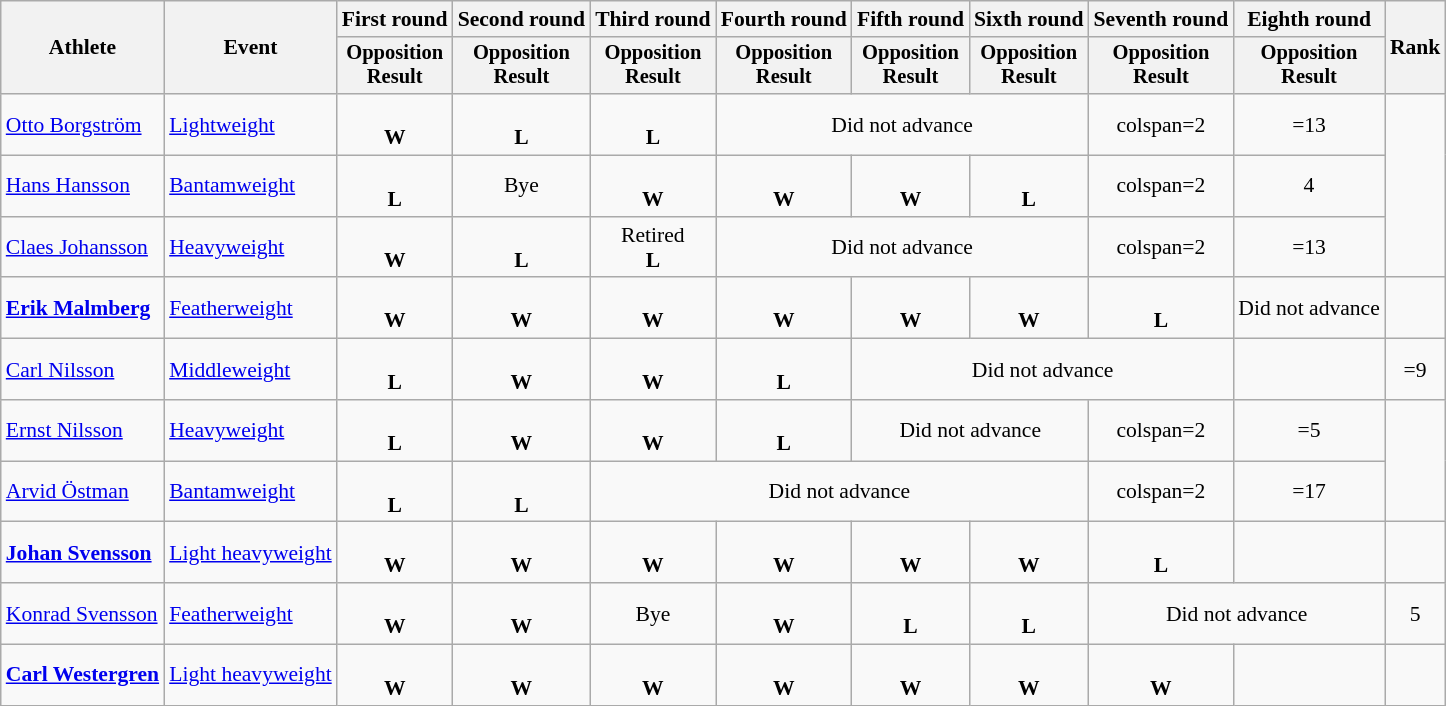<table class="wikitable" style="font-size:90%;">
<tr>
<th rowspan=2>Athlete</th>
<th rowspan=2>Event</th>
<th>First round</th>
<th>Second round</th>
<th>Third round</th>
<th>Fourth round</th>
<th>Fifth round</th>
<th>Sixth round</th>
<th>Seventh round</th>
<th>Eighth round</th>
<th rowspan=2>Rank</th>
</tr>
<tr style="font-size: 95%">
<th>Opposition<br>Result</th>
<th>Opposition<br>Result</th>
<th>Opposition<br>Result</th>
<th>Opposition<br>Result</th>
<th>Opposition<br>Result</th>
<th>Opposition<br>Result</th>
<th>Opposition<br>Result</th>
<th>Opposition<br>Result</th>
</tr>
<tr align=center>
<td align=left><a href='#'>Otto Borgström</a></td>
<td align=left><a href='#'>Lightweight</a></td>
<td> <br> <strong>W</strong></td>
<td> <br> <strong>L</strong></td>
<td> <br> <strong>L</strong></td>
<td colspan=3>Did not advance</td>
<td>colspan=2 </td>
<td>=13</td>
</tr>
<tr align=center>
<td align=left><a href='#'>Hans Hansson</a></td>
<td align=left><a href='#'>Bantamweight</a></td>
<td> <br> <strong>L</strong></td>
<td>Bye</td>
<td> <br> <strong>W</strong></td>
<td> <br> <strong>W</strong></td>
<td> <br> <strong>W</strong></td>
<td> <br> <strong>L</strong></td>
<td>colspan=2 </td>
<td>4</td>
</tr>
<tr align=center>
<td align=left><a href='#'>Claes Johansson</a></td>
<td align=left><a href='#'>Heavyweight</a></td>
<td> <br> <strong>W</strong></td>
<td> <br> <strong>L</strong></td>
<td>Retired <br> <strong>L</strong></td>
<td colspan=3>Did not advance</td>
<td>colspan=2 </td>
<td>=13</td>
</tr>
<tr align=center>
<td align=left><strong><a href='#'>Erik Malmberg</a></strong></td>
<td align=left><a href='#'>Featherweight</a></td>
<td> <br> <strong>W</strong></td>
<td> <br> <strong>W</strong></td>
<td> <br> <strong>W</strong></td>
<td> <br> <strong>W</strong></td>
<td> <br> <strong>W</strong></td>
<td> <br> <strong>W</strong></td>
<td> <br> <strong>L</strong></td>
<td>Did not advance</td>
<td></td>
</tr>
<tr align=center>
<td align=left><a href='#'>Carl Nilsson</a></td>
<td align=left><a href='#'>Middleweight</a></td>
<td> <br> <strong>L</strong></td>
<td> <br> <strong>W</strong></td>
<td> <br> <strong>W</strong></td>
<td> <br> <strong>L</strong></td>
<td colspan=3>Did not advance</td>
<td></td>
<td>=9</td>
</tr>
<tr align=center>
<td align=left><a href='#'>Ernst Nilsson</a></td>
<td align=left><a href='#'>Heavyweight</a></td>
<td> <br> <strong>L</strong></td>
<td> <br> <strong>W</strong></td>
<td> <br> <strong>W</strong></td>
<td> <br> <strong>L</strong></td>
<td colspan=2>Did not advance</td>
<td>colspan=2 </td>
<td>=5</td>
</tr>
<tr align=center>
<td align=left><a href='#'>Arvid Östman</a></td>
<td align=left><a href='#'>Bantamweight</a></td>
<td> <br> <strong>L</strong></td>
<td> <br> <strong>L</strong></td>
<td colspan=4>Did not advance</td>
<td>colspan=2 </td>
<td>=17</td>
</tr>
<tr align=center>
<td align=left><strong><a href='#'>Johan Svensson</a></strong></td>
<td align=left><a href='#'>Light heavyweight</a></td>
<td> <br> <strong>W</strong></td>
<td> <br> <strong>W</strong></td>
<td> <br> <strong>W</strong></td>
<td> <br> <strong>W</strong></td>
<td> <br> <strong>W</strong></td>
<td> <br> <strong>W</strong></td>
<td> <br> <strong>L</strong></td>
<td></td>
<td></td>
</tr>
<tr align=center>
<td align=left><a href='#'>Konrad Svensson</a></td>
<td align=left><a href='#'>Featherweight</a></td>
<td> <br> <strong>W</strong></td>
<td> <br> <strong>W</strong></td>
<td>Bye</td>
<td> <br> <strong>W</strong></td>
<td> <br> <strong>L</strong></td>
<td> <br> <strong>L</strong></td>
<td colspan=2>Did not advance</td>
<td>5</td>
</tr>
<tr align=center>
<td align=left><strong><a href='#'>Carl Westergren</a></strong></td>
<td align=left><a href='#'>Light heavyweight</a></td>
<td> <br> <strong>W</strong></td>
<td> <br> <strong>W</strong></td>
<td> <br> <strong>W</strong></td>
<td> <br> <strong>W</strong></td>
<td> <br> <strong>W</strong></td>
<td> <br> <strong>W</strong></td>
<td> <br> <strong>W</strong></td>
<td></td>
<td></td>
</tr>
</table>
